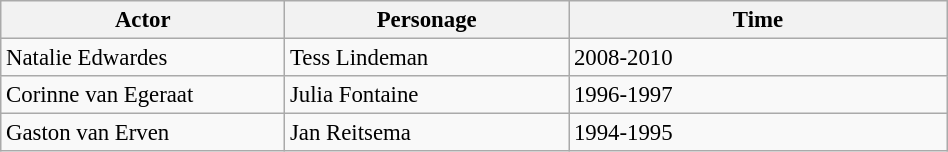<table class="wikitable sortable" width="50%" style="font-size:95%">
<tr>
<th width="30%">Actor</th>
<th width="30%">Personage</th>
<th width="40%">Time</th>
</tr>
<tr>
<td>Natalie Edwardes</td>
<td>Tess Lindeman</td>
<td>2008-2010</td>
</tr>
<tr>
<td>Corinne van Egeraat</td>
<td>Julia Fontaine</td>
<td>1996-1997</td>
</tr>
<tr>
<td>Gaston van Erven</td>
<td>Jan Reitsema</td>
<td>1994-1995</td>
</tr>
</table>
